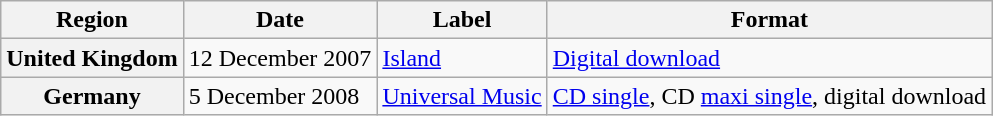<table class="wikitable plainrowheaders">
<tr>
<th scope="col">Region</th>
<th scope="col">Date</th>
<th scope="col">Label</th>
<th scope="col">Format</th>
</tr>
<tr>
<th scope="row">United Kingdom</th>
<td>12 December 2007</td>
<td><a href='#'>Island</a></td>
<td><a href='#'>Digital download</a></td>
</tr>
<tr>
<th scope="row">Germany</th>
<td>5 December 2008</td>
<td><a href='#'>Universal Music</a></td>
<td><a href='#'>CD single</a>, CD <a href='#'>maxi single</a>, digital download</td>
</tr>
</table>
